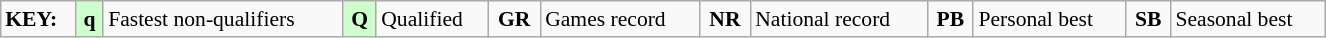<table class="wikitable" style="margin:0.5em auto; font-size:90%; position:relative;" width=70%>
<tr>
<td><strong>KEY:</strong></td>
<td style="background-color:#ccffcc;" align=center><strong>q</strong></td>
<td>Fastest non-qualifiers</td>
<td style="background-color:#ccffcc;" align=center><strong>Q</strong></td>
<td>Qualified</td>
<td align=center><strong>GR</strong></td>
<td>Games record</td>
<td align=center><strong>NR</strong></td>
<td>National record</td>
<td align=center><strong>PB</strong></td>
<td>Personal best</td>
<td align=center><strong>SB</strong></td>
<td>Seasonal best</td>
</tr>
</table>
